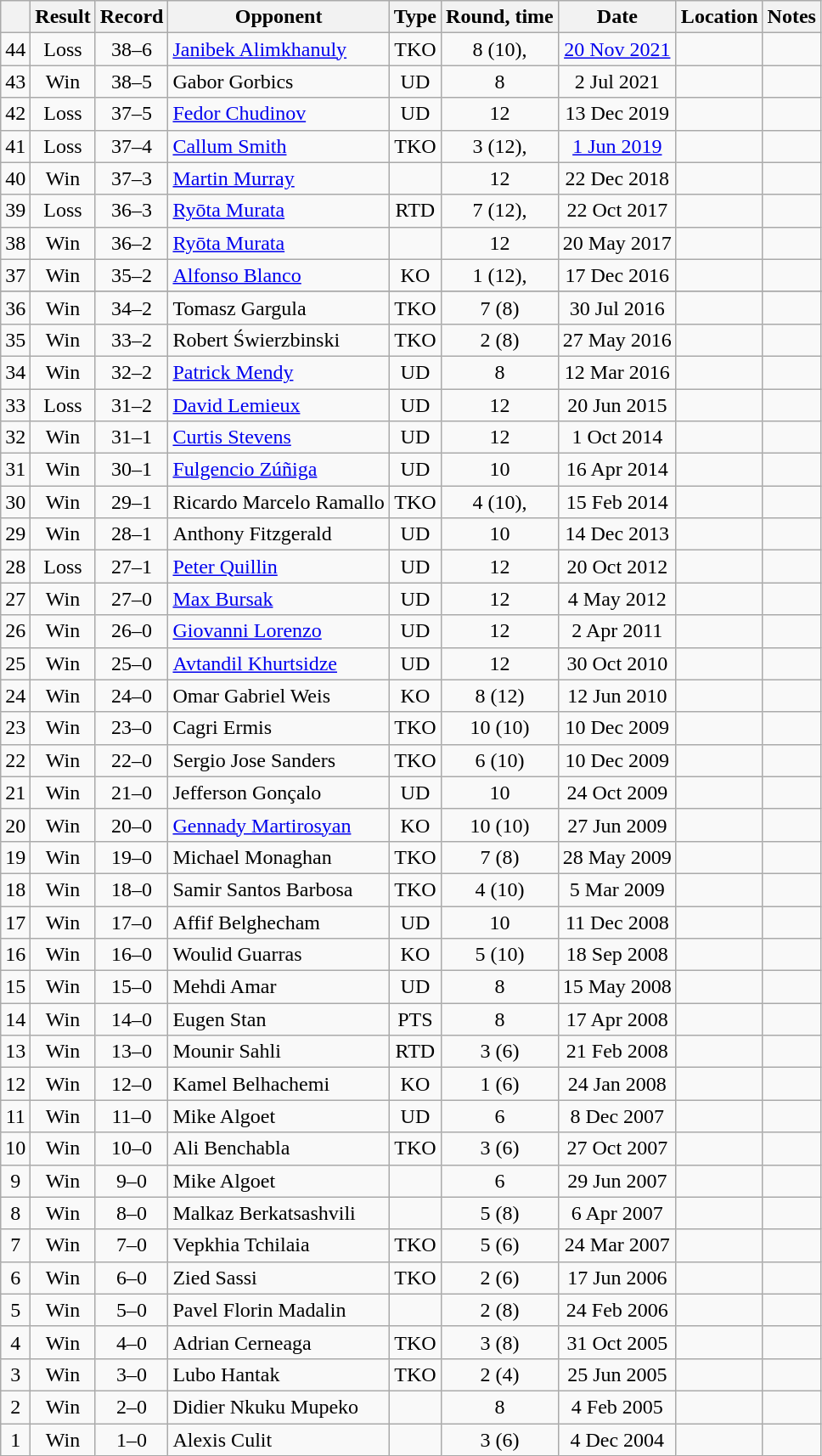<table class="wikitable" style="text-align:center">
<tr>
<th></th>
<th>Result</th>
<th>Record</th>
<th>Opponent</th>
<th>Type</th>
<th>Round, time</th>
<th>Date</th>
<th>Location</th>
<th>Notes</th>
</tr>
<tr>
<td>44</td>
<td>Loss</td>
<td>38–6</td>
<td align=left><a href='#'>Janibek Alimkhanuly</a></td>
<td>TKO</td>
<td>8 (10), </td>
<td><a href='#'>20 Nov 2021</a></td>
<td style="text-align:left;"></td>
<td align=left></td>
</tr>
<tr>
<td>43</td>
<td>Win</td>
<td>38–5</td>
<td align=left>Gabor Gorbics</td>
<td>UD</td>
<td>8</td>
<td>2 Jul 2021</td>
<td style="text-align:left;"></td>
<td></td>
</tr>
<tr>
<td>42</td>
<td>Loss</td>
<td>37–5</td>
<td style="text-align:left;"><a href='#'>Fedor Chudinov</a></td>
<td>UD</td>
<td>12</td>
<td>13 Dec 2019</td>
<td style="text-align:left;"></td>
<td style="text-align:left;"></td>
</tr>
<tr>
<td>41</td>
<td>Loss</td>
<td>37–4</td>
<td style="text-align:left;"><a href='#'>Callum Smith</a></td>
<td>TKO</td>
<td>3 (12), </td>
<td><a href='#'>1 Jun 2019</a></td>
<td style="text-align:left;"></td>
<td style="text-align:left;"></td>
</tr>
<tr>
<td>40</td>
<td>Win</td>
<td>37–3</td>
<td style="text-align:left;"><a href='#'>Martin Murray</a></td>
<td></td>
<td>12</td>
<td>22 Dec 2018</td>
<td style="text-align:left;"></td>
<td style="text-align:left;"></td>
</tr>
<tr>
<td>39</td>
<td>Loss</td>
<td>36–3</td>
<td style="text-align:left;"><a href='#'>Ryōta Murata</a></td>
<td>RTD</td>
<td>7 (12), </td>
<td>22 Oct 2017</td>
<td style="text-align:left;"></td>
<td style="text-align:left;"></td>
</tr>
<tr>
<td>38</td>
<td>Win</td>
<td>36–2</td>
<td style="text-align:left;"><a href='#'>Ryōta Murata</a></td>
<td></td>
<td>12</td>
<td>20 May 2017</td>
<td style="text-align:left;"></td>
<td style="text-align:left;"></td>
</tr>
<tr>
<td>37</td>
<td>Win</td>
<td>35–2</td>
<td style="text-align:left;"><a href='#'>Alfonso Blanco</a></td>
<td>KO</td>
<td>1 (12), </td>
<td>17 Dec 2016</td>
<td style="text-align:left;"></td>
<td style="text-align:left;"></td>
</tr>
<tr>
</tr>
<tr>
<td>36</td>
<td>Win</td>
<td>34–2</td>
<td style="text-align:left;">Tomasz Gargula</td>
<td>TKO</td>
<td>7 (8)</td>
<td>30 Jul 2016</td>
<td style="text-align:left;"></td>
<td></td>
</tr>
<tr>
<td>35</td>
<td>Win</td>
<td>33–2</td>
<td style="text-align:left;">Robert Świerzbinski</td>
<td>TKO</td>
<td>2 (8)</td>
<td>27 May 2016</td>
<td style="text-align:left;"></td>
<td></td>
</tr>
<tr>
<td>34</td>
<td>Win</td>
<td>32–2</td>
<td style="text-align:left;"><a href='#'>Patrick Mendy</a></td>
<td>UD</td>
<td>8</td>
<td>12 Mar 2016</td>
<td style="text-align:left;"></td>
<td></td>
</tr>
<tr>
<td>33</td>
<td>Loss</td>
<td>31–2</td>
<td style="text-align:left;"><a href='#'>David Lemieux</a></td>
<td>UD</td>
<td>12</td>
<td>20 Jun 2015</td>
<td style="text-align:left;"></td>
<td style="text-align:left;"></td>
</tr>
<tr>
<td>32</td>
<td>Win</td>
<td>31–1</td>
<td style="text-align:left;"><a href='#'>Curtis Stevens</a></td>
<td>UD</td>
<td>12</td>
<td>1 Oct 2014</td>
<td style="text-align:left;"></td>
<td></td>
</tr>
<tr>
<td>31</td>
<td>Win</td>
<td>30–1</td>
<td style="text-align:left;"><a href='#'>Fulgencio Zúñiga</a></td>
<td>UD</td>
<td>10</td>
<td>16 Apr 2014</td>
<td style="text-align:left;"></td>
<td></td>
</tr>
<tr>
<td>30</td>
<td>Win</td>
<td>29–1</td>
<td style="text-align:left;">Ricardo Marcelo Ramallo</td>
<td>TKO</td>
<td>4 (10), </td>
<td>15 Feb 2014</td>
<td style="text-align:left;"></td>
<td></td>
</tr>
<tr>
<td>29</td>
<td>Win</td>
<td>28–1</td>
<td style="text-align:left;">Anthony Fitzgerald</td>
<td>UD</td>
<td>10</td>
<td>14 Dec 2013</td>
<td style="text-align:left;"></td>
<td></td>
</tr>
<tr>
<td>28</td>
<td>Loss</td>
<td>27–1</td>
<td style="text-align:left;"><a href='#'>Peter Quillin</a></td>
<td>UD</td>
<td>12</td>
<td>20 Oct 2012</td>
<td style="text-align:left;"></td>
<td style="text-align:left;"></td>
</tr>
<tr>
<td>27</td>
<td>Win</td>
<td>27–0</td>
<td style="text-align:left;"><a href='#'>Max Bursak</a></td>
<td>UD</td>
<td>12</td>
<td>4 May 2012</td>
<td style="text-align:left;"></td>
<td style="text-align:left;"></td>
</tr>
<tr>
<td>26</td>
<td>Win</td>
<td>26–0</td>
<td style="text-align:left;"><a href='#'>Giovanni Lorenzo</a></td>
<td>UD</td>
<td>12</td>
<td>2 Apr 2011</td>
<td style="text-align:left;"></td>
<td style="text-align:left;"></td>
</tr>
<tr>
<td>25</td>
<td>Win</td>
<td>25–0</td>
<td style="text-align:left;"><a href='#'>Avtandil Khurtsidze</a></td>
<td>UD</td>
<td>12</td>
<td>30 Oct 2010</td>
<td style="text-align:left;"></td>
<td style="text-align:left;"></td>
</tr>
<tr>
<td>24</td>
<td>Win</td>
<td>24–0</td>
<td style="text-align:left;">Omar Gabriel Weis</td>
<td>KO</td>
<td>8 (12)</td>
<td>12 Jun 2010</td>
<td style="text-align:left;"></td>
<td style="text-align:left;"></td>
</tr>
<tr>
<td>23</td>
<td>Win</td>
<td>23–0</td>
<td style="text-align:left;">Cagri Ermis</td>
<td>TKO</td>
<td>10 (10)</td>
<td>10 Dec 2009</td>
<td style="text-align:left;"></td>
<td></td>
</tr>
<tr>
<td>22</td>
<td>Win</td>
<td>22–0</td>
<td style="text-align:left;">Sergio Jose Sanders</td>
<td>TKO</td>
<td>6 (10)</td>
<td>10 Dec 2009</td>
<td style="text-align:left;"></td>
<td></td>
</tr>
<tr>
<td>21</td>
<td>Win</td>
<td>21–0</td>
<td style="text-align:left;">Jefferson Gonçalo</td>
<td>UD</td>
<td>10</td>
<td>24 Oct 2009</td>
<td style="text-align:left;"></td>
<td></td>
</tr>
<tr>
<td>20</td>
<td>Win</td>
<td>20–0</td>
<td style="text-align:left;"><a href='#'>Gennady Martirosyan</a></td>
<td>KO</td>
<td>10 (10)</td>
<td>27 Jun 2009</td>
<td style="text-align:left;"></td>
<td></td>
</tr>
<tr>
<td>19</td>
<td>Win</td>
<td>19–0</td>
<td style="text-align:left;">Michael Monaghan</td>
<td>TKO</td>
<td>7 (8)</td>
<td>28 May 2009</td>
<td style="text-align:left;"></td>
<td></td>
</tr>
<tr>
<td>18</td>
<td>Win</td>
<td>18–0</td>
<td style="text-align:left;">Samir Santos Barbosa</td>
<td>TKO</td>
<td>4 (10)</td>
<td>5 Mar 2009</td>
<td style="text-align:left;"></td>
<td></td>
</tr>
<tr>
<td>17</td>
<td>Win</td>
<td>17–0</td>
<td style="text-align:left;">Affif Belghecham</td>
<td>UD</td>
<td>10</td>
<td>11 Dec 2008</td>
<td style="text-align:left;"></td>
<td></td>
</tr>
<tr>
<td>16</td>
<td>Win</td>
<td>16–0</td>
<td style="text-align:left;">Woulid Guarras</td>
<td>KO</td>
<td>5 (10)</td>
<td>18 Sep 2008</td>
<td style="text-align:left;"></td>
<td></td>
</tr>
<tr>
<td>15</td>
<td>Win</td>
<td>15–0</td>
<td style="text-align:left;">Mehdi Amar</td>
<td>UD</td>
<td>8</td>
<td>15 May 2008</td>
<td style="text-align:left;"></td>
<td></td>
</tr>
<tr>
<td>14</td>
<td>Win</td>
<td>14–0</td>
<td style="text-align:left;">Eugen Stan</td>
<td>PTS</td>
<td>8</td>
<td>17 Apr 2008</td>
<td style="text-align:left;"></td>
<td></td>
</tr>
<tr>
<td>13</td>
<td>Win</td>
<td>13–0</td>
<td style="text-align:left;">Mounir Sahli</td>
<td>RTD</td>
<td>3 (6)</td>
<td>21 Feb 2008</td>
<td style="text-align:left;"></td>
<td></td>
</tr>
<tr>
<td>12</td>
<td>Win</td>
<td>12–0</td>
<td style="text-align:left;">Kamel Belhachemi</td>
<td>KO</td>
<td>1 (6)</td>
<td>24 Jan 2008</td>
<td style="text-align:left;"></td>
<td></td>
</tr>
<tr>
<td>11</td>
<td>Win</td>
<td>11–0</td>
<td style="text-align:left;">Mike Algoet</td>
<td>UD</td>
<td>6</td>
<td>8 Dec 2007</td>
<td style="text-align:left;"></td>
<td></td>
</tr>
<tr>
<td>10</td>
<td>Win</td>
<td>10–0</td>
<td style="text-align:left;">Ali Benchabla</td>
<td>TKO</td>
<td>3 (6)</td>
<td>27 Oct 2007</td>
<td style="text-align:left;"></td>
<td></td>
</tr>
<tr>
<td>9</td>
<td>Win</td>
<td>9–0</td>
<td style="text-align:left;">Mike Algoet</td>
<td></td>
<td>6</td>
<td>29 Jun 2007</td>
<td style="text-align:left;"></td>
<td></td>
</tr>
<tr>
<td>8</td>
<td>Win</td>
<td>8–0</td>
<td style="text-align:left;">Malkaz Berkatsashvili</td>
<td></td>
<td>5 (8)</td>
<td>6 Apr 2007</td>
<td style="text-align:left;"></td>
<td></td>
</tr>
<tr>
<td>7</td>
<td>Win</td>
<td>7–0</td>
<td style="text-align:left;">Vepkhia Tchilaia</td>
<td>TKO</td>
<td>5 (6)</td>
<td>24 Mar 2007</td>
<td style="text-align:left;"></td>
<td></td>
</tr>
<tr>
<td>6</td>
<td>Win</td>
<td>6–0</td>
<td style="text-align:left;">Zied Sassi</td>
<td>TKO</td>
<td>2 (6)</td>
<td>17 Jun 2006</td>
<td style="text-align:left;"></td>
<td></td>
</tr>
<tr>
<td>5</td>
<td>Win</td>
<td>5–0</td>
<td style="text-align:left;">Pavel Florin Madalin</td>
<td></td>
<td>2 (8)</td>
<td>24 Feb 2006</td>
<td style="text-align:left;"></td>
<td></td>
</tr>
<tr>
<td>4</td>
<td>Win</td>
<td>4–0</td>
<td style="text-align:left;">Adrian Cerneaga</td>
<td>TKO</td>
<td>3 (8)</td>
<td>31 Oct 2005</td>
<td style="text-align:left;"></td>
<td></td>
</tr>
<tr>
<td>3</td>
<td>Win</td>
<td>3–0</td>
<td style="text-align:left;">Lubo Hantak</td>
<td>TKO</td>
<td>2 (4)</td>
<td>25 Jun 2005</td>
<td style="text-align:left;"></td>
<td></td>
</tr>
<tr>
<td>2</td>
<td>Win</td>
<td>2–0</td>
<td style="text-align:left;">Didier Nkuku Mupeko</td>
<td></td>
<td>8</td>
<td>4 Feb 2005</td>
<td style="text-align:left;"></td>
<td></td>
</tr>
<tr>
<td>1</td>
<td>Win</td>
<td>1–0</td>
<td style="text-align:left;">Alexis Culit</td>
<td></td>
<td>3 (6)</td>
<td>4 Dec 2004</td>
<td style="text-align:left;"></td>
<td></td>
</tr>
</table>
